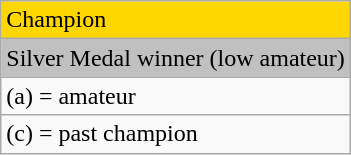<table class="wikitable">
<tr style="background:gold">
<td>Champion</td>
</tr>
<tr style="background:silver">
<td>Silver Medal winner (low amateur)</td>
</tr>
<tr>
<td>(a) = amateur</td>
</tr>
<tr>
<td>(c) = past champion</td>
</tr>
</table>
